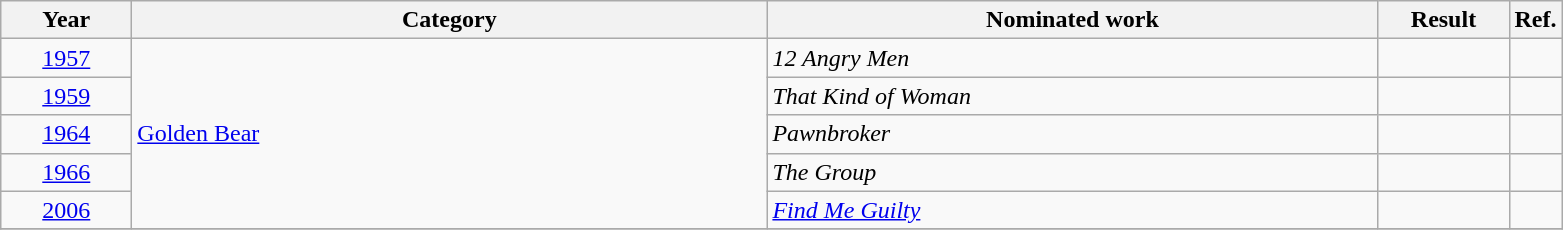<table class=wikitable>
<tr>
<th scope="col" style="width:5em;">Year</th>
<th scope="col" style="width:26em;">Category</th>
<th scope="col" style="width:25em;">Nominated work</th>
<th scope="col" style="width:5em;">Result</th>
<th>Ref.</th>
</tr>
<tr>
<td style="text-align:center;"><a href='#'>1957</a></td>
<td rowspan=5><a href='#'>Golden Bear</a></td>
<td><em>12 Angry Men</em></td>
<td></td>
<td></td>
</tr>
<tr>
<td style="text-align:center;"><a href='#'>1959</a></td>
<td><em>That Kind of Woman</em></td>
<td></td>
<td></td>
</tr>
<tr>
<td style="text-align:center;"><a href='#'>1964</a></td>
<td><em>Pawnbroker</em></td>
<td></td>
<td></td>
</tr>
<tr>
<td style="text-align:center;"><a href='#'>1966</a></td>
<td><em>The Group</em></td>
<td></td>
<td></td>
</tr>
<tr>
<td style="text-align:center;"><a href='#'>2006</a></td>
<td><em><a href='#'>Find Me Guilty</a></em></td>
<td></td>
<td></td>
</tr>
<tr>
</tr>
</table>
